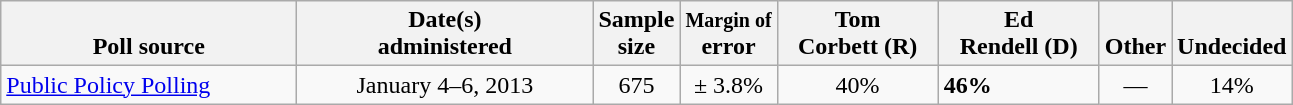<table class="wikitable">
<tr valign= bottom>
<th style="width:190px;">Poll source</th>
<th style="width:190px;">Date(s)<br>administered</th>
<th class=small>Sample<br>size</th>
<th><small>Margin of</small><br>error</th>
<th style="width:100px;">Tom<br>Corbett (R)</th>
<th style="width:100px;">Ed<br>Rendell (D)</th>
<th style="width:40px;">Other</th>
<th style="width:40px;">Undecided</th>
</tr>
<tr>
<td><a href='#'>Public Policy Polling</a></td>
<td align=center>January 4–6, 2013</td>
<td align=center>675</td>
<td align=center>± 3.8%</td>
<td align=center>40%</td>
<td><strong>46%</strong></td>
<td align=center>—</td>
<td align=center>14%</td>
</tr>
</table>
